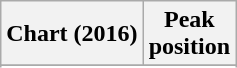<table class="wikitable plainrowheaders sortable" style="text-align:center;">
<tr>
<th scope="col">Chart (2016)</th>
<th scope="col">Peak<br>position</th>
</tr>
<tr>
</tr>
<tr>
</tr>
<tr>
</tr>
</table>
